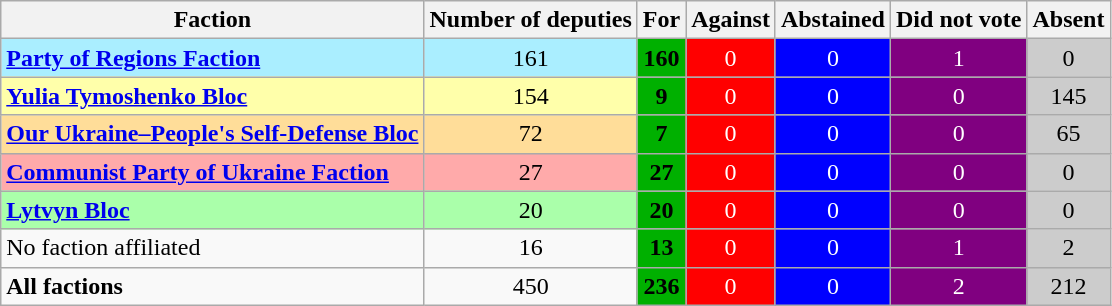<table align="center" class="wikitable">
<tr>
<th>Faction</th>
<th>Number of deputies</th>
<th><strong>For</strong></th>
<th>Against</th>
<th>Abstained</th>
<th>Did not vote</th>
<th>Absent</th>
</tr>
<tr ---->
<td bgcolor=#AAEEFF><strong><a href='#'>Party of Regions Faction</a></strong></td>
<td align=center bgcolor=#AAEEFF>161</td>
<td align=center bgcolor=#00B000><strong>160</strong></td>
<td align=center bgcolor=red style="color:white;">0</td>
<td align=center bgcolor=blue style="color:white;">0</td>
<td align=center bgcolor=purple style="color:white;">1</td>
<td align=center bgcolor=#cccccc>0</td>
</tr>
<tr ---->
<td bgcolor=#FFFFAA><strong><a href='#'>Yulia Tymoshenko Bloc</a></strong></td>
<td align=center bgcolor=#FFFFAA>154</td>
<td align=center bgcolor=#00B000><strong>9</strong></td>
<td align=center bgcolor=red style="color:white;">0</td>
<td align=center bgcolor=blue style="color:white;">0</td>
<td align=center bgcolor=purple style="color:white;">0</td>
<td align=center bgcolor=#cccccc>145</td>
</tr>
<tr ---->
<td bgcolor=#FFDD99><strong><a href='#'>Our Ukraine–People's Self-Defense Bloc</a></strong></td>
<td align=center bgcolor=#FFDD99>72</td>
<td align=center bgcolor=#00B000><strong>7</strong></td>
<td align=center bgcolor=red style="color:white;">0</td>
<td align=center bgcolor=blue style="color:white;">0</td>
<td align=center bgcolor=purple style="color:white;">0</td>
<td align=center bgcolor=#cccccc>65</td>
</tr>
<tr ---->
<td bgcolor=#FFAAAA><strong><a href='#'>Communist Party of Ukraine Faction</a></strong></td>
<td align=center bgcolor=#FFAAAA>27</td>
<td align=center bgcolor=#00B000><strong>27</strong></td>
<td align=center bgcolor=red style="color:white;">0</td>
<td align=center bgcolor=blue style="color:white;">0</td>
<td align=center bgcolor=purple style="color:white;">0</td>
<td align=center bgcolor=#cccccc>0</td>
</tr>
<tr ---->
<td bgcolor=#AAFFAA><strong><a href='#'>Lytvyn Bloc</a></strong></td>
<td align=center bgcolor=#AAFFAA>20</td>
<td align=center bgcolor=#00B000><strong>20</strong></td>
<td align=center bgcolor=red style="color:white;">0</td>
<td align=center bgcolor=blue style="color:white;">0</td>
<td align=center bgcolor=purple style="color:white;">0</td>
<td align=center bgcolor=#cccccc>0</td>
</tr>
<tr ---->
<td>No faction affiliated</td>
<td align=center>16</td>
<td align=center bgcolor=#00B000><strong>13</strong></td>
<td align=center bgcolor=red style="color:white;">0</td>
<td align=center bgcolor=blue style="color:white;">0</td>
<td align=center bgcolor=purple style="color:white;">1</td>
<td align=center bgcolor=#cccccc>2</td>
</tr>
<tr ---->
<td><strong>All factions</strong></td>
<td align=center>450</td>
<td align=center bgcolor=#00B000><strong>236</strong></td>
<td align=center bgcolor=red style="color:white;">0</td>
<td align=center bgcolor=blue style="color:white;">0</td>
<td align=center bgcolor=purple style="color:white;">2</td>
<td align=center bgcolor=#cccccc>212</td>
</tr>
</table>
